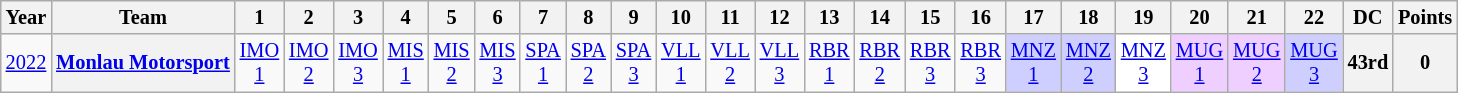<table class="wikitable" style="text-align:center; font-size:85%">
<tr>
<th>Year</th>
<th>Team</th>
<th>1</th>
<th>2</th>
<th>3</th>
<th>4</th>
<th>5</th>
<th>6</th>
<th>7</th>
<th>8</th>
<th>9</th>
<th>10</th>
<th>11</th>
<th>12</th>
<th>13</th>
<th>14</th>
<th>15</th>
<th>16</th>
<th>17</th>
<th>18</th>
<th>19</th>
<th>20</th>
<th>21</th>
<th>22</th>
<th>DC</th>
<th>Points</th>
</tr>
<tr>
<td><a href='#'>2022</a></td>
<th nowrap><a href='#'>Monlau Motorsport</a></th>
<td><a href='#'>IMO<br>1</a></td>
<td><a href='#'>IMO<br>2</a></td>
<td><a href='#'>IMO<br>3</a></td>
<td><a href='#'>MIS<br>1</a></td>
<td><a href='#'>MIS<br>2</a></td>
<td><a href='#'>MIS<br>3</a></td>
<td><a href='#'>SPA<br>1</a></td>
<td><a href='#'>SPA<br>2</a></td>
<td><a href='#'>SPA<br>3</a></td>
<td><a href='#'>VLL<br>1</a></td>
<td><a href='#'>VLL<br>2</a></td>
<td><a href='#'>VLL<br>3</a></td>
<td><a href='#'>RBR<br>1</a></td>
<td><a href='#'>RBR<br>2</a></td>
<td><a href='#'>RBR<br>3</a></td>
<td><a href='#'>RBR<br>3</a></td>
<td style="background:#CFCFFF"><a href='#'>MNZ<br>1</a><br></td>
<td style="background:#CFCFFF"><a href='#'>MNZ<br>2</a><br></td>
<td style="background:#FFFFFF"><a href='#'>MNZ<br>3</a><br></td>
<td style="background:#EFCFFF"><a href='#'>MUG<br>1</a><br></td>
<td style="background:#EFCFFF"><a href='#'>MUG<br>2</a><br></td>
<td style="background:#CFCFFF"><a href='#'>MUG<br>3</a><br></td>
<th>43rd</th>
<th>0</th>
</tr>
</table>
